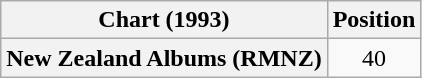<table class="wikitable plainrowheaders" style="text-align:center">
<tr>
<th>Chart (1993)</th>
<th>Position</th>
</tr>
<tr>
<th scope="row">New Zealand Albums (RMNZ)</th>
<td>40</td>
</tr>
</table>
